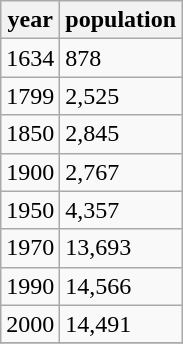<table class="wikitable">
<tr>
<th>year</th>
<th>population</th>
</tr>
<tr>
<td>1634</td>
<td>878</td>
</tr>
<tr>
<td>1799</td>
<td>2,525</td>
</tr>
<tr>
<td>1850</td>
<td>2,845</td>
</tr>
<tr>
<td>1900</td>
<td>2,767</td>
</tr>
<tr>
<td>1950</td>
<td>4,357</td>
</tr>
<tr>
<td>1970</td>
<td>13,693</td>
</tr>
<tr>
<td>1990</td>
<td>14,566</td>
</tr>
<tr>
<td>2000</td>
<td>14,491</td>
</tr>
<tr>
</tr>
</table>
